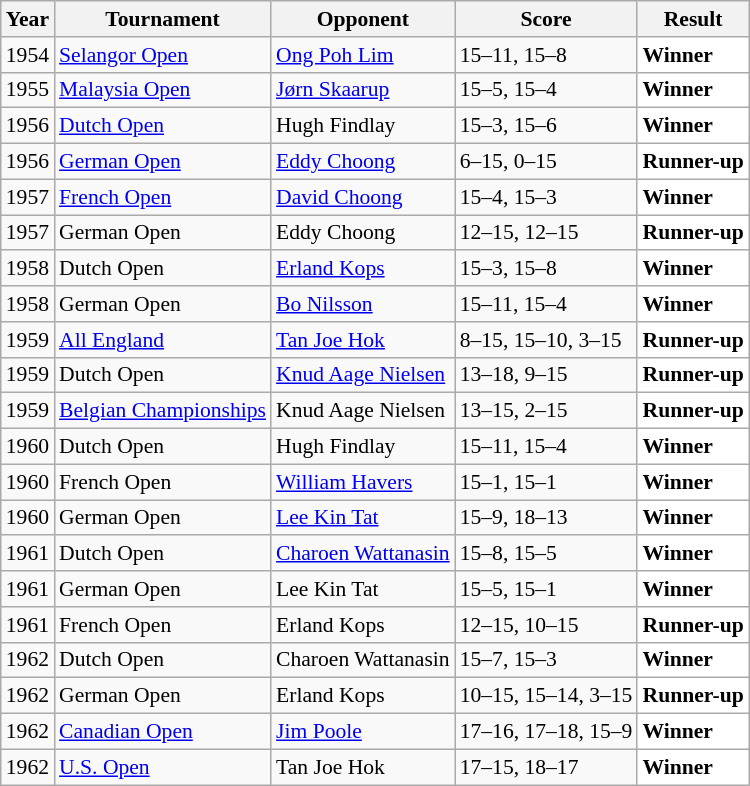<table class="sortable wikitable" style="font-size: 90%;">
<tr>
<th>Year</th>
<th>Tournament</th>
<th>Opponent</th>
<th>Score</th>
<th>Result</th>
</tr>
<tr>
<td align="center">1954</td>
<td align="left"><a href='#'>Selangor Open</a></td>
<td align="left"> <a href='#'>Ong Poh Lim</a></td>
<td align="left">15–11, 15–8</td>
<td style="text-align:left; background:white"> <strong>Winner</strong></td>
</tr>
<tr>
<td align="center">1955</td>
<td align="left"><a href='#'>Malaysia Open</a></td>
<td align="left"> <a href='#'>Jørn Skaarup</a></td>
<td align="left">15–5, 15–4</td>
<td style="text-align:left; background:white"> <strong>Winner</strong></td>
</tr>
<tr>
<td align="center">1956</td>
<td align="left"><a href='#'>Dutch Open</a></td>
<td align="left"> Hugh Findlay</td>
<td align="left">15–3, 15–6</td>
<td style="text-align:left; background:white"> <strong>Winner</strong></td>
</tr>
<tr>
<td align="center">1956</td>
<td align="left"><a href='#'>German Open</a></td>
<td align="left"> <a href='#'>Eddy Choong</a></td>
<td align="left">6–15, 0–15</td>
<td style="text-align:left; background:white"> <strong>Runner-up</strong></td>
</tr>
<tr>
<td align="center">1957</td>
<td align="left"><a href='#'>French Open</a></td>
<td align="left"> <a href='#'>David Choong</a></td>
<td align="left">15–4, 15–3</td>
<td style="text-align:left; background:white"> <strong>Winner</strong></td>
</tr>
<tr>
<td align="center">1957</td>
<td align="left">German Open</td>
<td align="left"> Eddy Choong</td>
<td align="left">12–15, 12–15</td>
<td style="text-align:left; background:white"> <strong>Runner-up</strong></td>
</tr>
<tr>
<td align="center">1958</td>
<td align="left">Dutch Open</td>
<td align="left"> <a href='#'>Erland Kops</a></td>
<td align="left">15–3, 15–8</td>
<td style="text-align:left; background:white"> <strong>Winner</strong></td>
</tr>
<tr>
<td align="center">1958</td>
<td align="left">German Open</td>
<td align="left"> <a href='#'>Bo Nilsson</a></td>
<td align="left">15–11, 15–4</td>
<td style="text-align:left; background:white"> <strong>Winner</strong></td>
</tr>
<tr>
<td align="center">1959</td>
<td align="left"><a href='#'>All England</a></td>
<td align="left"> <a href='#'>Tan Joe Hok</a></td>
<td align="left">8–15, 15–10, 3–15</td>
<td style="text-align:left; background:white"> <strong>Runner-up</strong></td>
</tr>
<tr>
<td align="center">1959</td>
<td align="left">Dutch Open</td>
<td align="left"> <a href='#'>Knud Aage Nielsen</a></td>
<td align="left">13–18, 9–15</td>
<td style="text-align:left; background:white"> <strong>Runner-up</strong></td>
</tr>
<tr>
<td align="center">1959</td>
<td align="left"><a href='#'>Belgian Championships</a></td>
<td align="left"> Knud Aage Nielsen</td>
<td align="left">13–15, 2–15</td>
<td style="text-align:left; background:white"> <strong>Runner-up</strong></td>
</tr>
<tr>
<td align="center">1960</td>
<td align="left">Dutch Open</td>
<td align="left"> Hugh Findlay</td>
<td align="left">15–11, 15–4</td>
<td style="text-align:left; background:white"> <strong>Winner</strong></td>
</tr>
<tr>
<td align="center">1960</td>
<td align="left">French Open</td>
<td align="left"> <a href='#'>William Havers</a></td>
<td align="left">15–1, 15–1</td>
<td style="text-align:left; background:white"> <strong>Winner</strong></td>
</tr>
<tr>
<td align="center">1960</td>
<td align="left">German Open</td>
<td align="left"> <a href='#'>Lee Kin Tat</a></td>
<td align="left">15–9, 18–13</td>
<td style="text-align:left; background:white"> <strong>Winner</strong></td>
</tr>
<tr>
<td align="center">1961</td>
<td align="left">Dutch Open</td>
<td align="left"> <a href='#'>Charoen Wattanasin</a></td>
<td align="left">15–8, 15–5</td>
<td style="text-align:left; background:white"> <strong>Winner</strong></td>
</tr>
<tr>
<td align="center">1961</td>
<td align="left">German Open</td>
<td align="left"> Lee Kin Tat</td>
<td align="left">15–5, 15–1</td>
<td style="text-align:left; background:white"> <strong>Winner</strong></td>
</tr>
<tr>
<td align="center">1961</td>
<td align="left">French Open</td>
<td align="left"> Erland Kops</td>
<td align="left">12–15, 10–15</td>
<td style="text-align:left; background:white"> <strong>Runner-up</strong></td>
</tr>
<tr>
<td align="center">1962</td>
<td align="left">Dutch Open</td>
<td align="left"> Charoen Wattanasin</td>
<td align="left">15–7, 15–3</td>
<td style="text-align:left; background:white"> <strong>Winner</strong></td>
</tr>
<tr>
<td align="center">1962</td>
<td align="left">German Open</td>
<td align="left"> Erland Kops</td>
<td align="left">10–15, 15–14, 3–15</td>
<td style="text-align:left; background:white"> <strong>Runner-up</strong></td>
</tr>
<tr>
<td align="center">1962</td>
<td align="left"><a href='#'>Canadian Open</a></td>
<td align="left"> <a href='#'>Jim Poole</a></td>
<td align="left">17–16, 17–18, 15–9</td>
<td style="text-align:left; background:white"> <strong>Winner</strong></td>
</tr>
<tr>
<td align="center">1962</td>
<td align="left"><a href='#'>U.S. Open</a></td>
<td align="left"> Tan Joe Hok</td>
<td align="left">17–15, 18–17</td>
<td style="text-align:left; background:white"> <strong>Winner</strong></td>
</tr>
</table>
